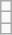<table class="wikitable">
<tr>
<td></td>
</tr>
<tr>
<td></td>
</tr>
<tr>
<td></td>
</tr>
</table>
